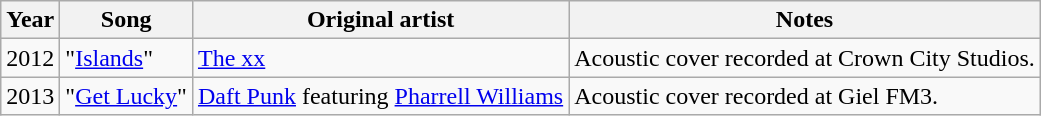<table class="wikitable">
<tr>
<th>Year</th>
<th>Song</th>
<th>Original artist</th>
<th>Notes</th>
</tr>
<tr>
<td>2012</td>
<td>"<a href='#'>Islands</a>"</td>
<td><a href='#'>The xx</a></td>
<td>Acoustic cover recorded at Crown City Studios.</td>
</tr>
<tr>
<td>2013</td>
<td>"<a href='#'>Get Lucky</a>"</td>
<td><a href='#'>Daft Punk</a> featuring <a href='#'>Pharrell Williams</a></td>
<td>Acoustic cover recorded at Giel FM3.</td>
</tr>
</table>
